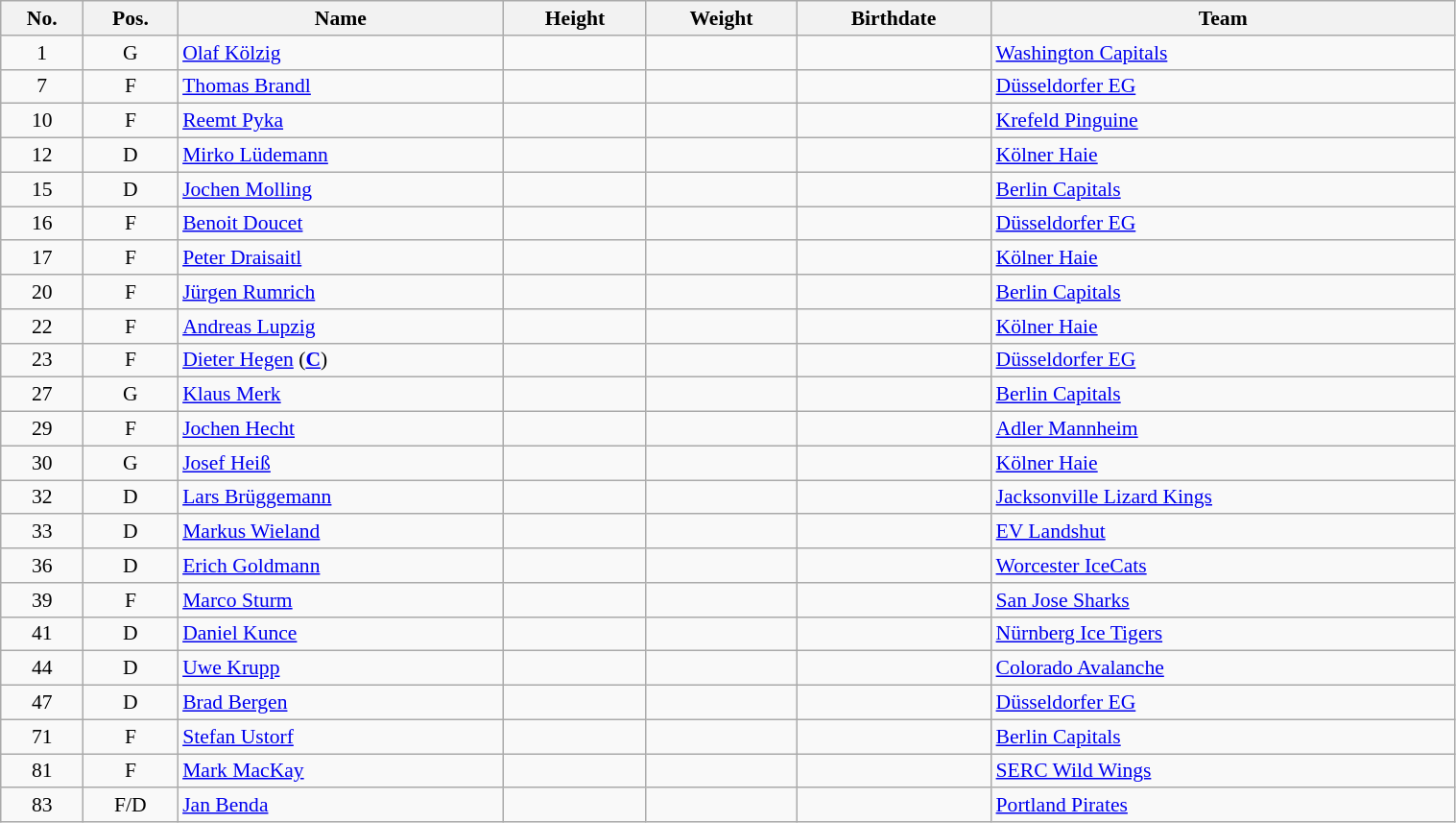<table class="wikitable sortable" width="80%" style="font-size: 90%; text-align: center;">
<tr>
<th>No.</th>
<th>Pos.</th>
<th>Name</th>
<th>Height</th>
<th>Weight</th>
<th>Birthdate</th>
<th>Team</th>
</tr>
<tr>
<td>1</td>
<td>G</td>
<td style="text-align:left;"><a href='#'>Olaf Kölzig</a></td>
<td></td>
<td></td>
<td style="text-align:right;"></td>
<td style="text-align:left;"> <a href='#'>Washington Capitals</a></td>
</tr>
<tr>
<td>7</td>
<td>F</td>
<td style="text-align:left;"><a href='#'>Thomas Brandl</a></td>
<td></td>
<td></td>
<td style="text-align:right;"></td>
<td style="text-align:left;"> <a href='#'>Düsseldorfer EG</a></td>
</tr>
<tr>
<td>10</td>
<td>F</td>
<td style="text-align:left;"><a href='#'>Reemt Pyka</a></td>
<td></td>
<td></td>
<td style="text-align:right;"></td>
<td style="text-align:left;"> <a href='#'>Krefeld Pinguine</a></td>
</tr>
<tr>
<td>12</td>
<td>D</td>
<td style="text-align:left;"><a href='#'>Mirko Lüdemann</a></td>
<td></td>
<td></td>
<td style="text-align:right;"></td>
<td style="text-align:left;"> <a href='#'>Kölner Haie</a></td>
</tr>
<tr>
<td>15</td>
<td>D</td>
<td style="text-align:left;"><a href='#'>Jochen Molling</a></td>
<td></td>
<td></td>
<td style="text-align:right;"></td>
<td style="text-align:left;"> <a href='#'>Berlin Capitals</a></td>
</tr>
<tr>
<td>16</td>
<td>F</td>
<td style="text-align:left;"><a href='#'>Benoit Doucet</a></td>
<td></td>
<td></td>
<td style="text-align:right;"></td>
<td style="text-align:left;"> <a href='#'>Düsseldorfer EG</a></td>
</tr>
<tr>
<td>17</td>
<td>F</td>
<td style="text-align:left;"><a href='#'>Peter Draisaitl</a></td>
<td></td>
<td></td>
<td style="text-align:right;"></td>
<td style="text-align:left;"> <a href='#'>Kölner Haie</a></td>
</tr>
<tr>
<td>20</td>
<td>F</td>
<td style="text-align:left;"><a href='#'>Jürgen Rumrich</a></td>
<td></td>
<td></td>
<td style="text-align:right;"></td>
<td style="text-align:left;"> <a href='#'>Berlin Capitals</a></td>
</tr>
<tr>
<td>22</td>
<td>F</td>
<td style="text-align:left;"><a href='#'>Andreas Lupzig</a></td>
<td></td>
<td></td>
<td style="text-align:right;"></td>
<td style="text-align:left;"> <a href='#'>Kölner Haie</a></td>
</tr>
<tr>
<td>23</td>
<td>F</td>
<td style="text-align:left;"><a href='#'>Dieter Hegen</a> (<strong><a href='#'>C</a></strong>)</td>
<td></td>
<td></td>
<td style="text-align:right;"></td>
<td style="text-align:left;"> <a href='#'>Düsseldorfer EG</a></td>
</tr>
<tr>
<td>27</td>
<td>G</td>
<td style="text-align:left;"><a href='#'>Klaus Merk</a></td>
<td></td>
<td></td>
<td style="text-align:right;"></td>
<td style="text-align:left;"> <a href='#'>Berlin Capitals</a></td>
</tr>
<tr>
<td>29</td>
<td>F</td>
<td style="text-align:left;"><a href='#'>Jochen Hecht</a></td>
<td></td>
<td></td>
<td style="text-align:right;"></td>
<td style="text-align:left;"> <a href='#'>Adler Mannheim</a></td>
</tr>
<tr>
<td>30</td>
<td>G</td>
<td style="text-align:left;"><a href='#'>Josef Heiß</a></td>
<td></td>
<td></td>
<td style="text-align:right;"></td>
<td style="text-align:left;"> <a href='#'>Kölner Haie</a></td>
</tr>
<tr>
<td>32</td>
<td>D</td>
<td style="text-align:left;"><a href='#'>Lars Brüggemann</a></td>
<td></td>
<td></td>
<td style="text-align:right;"></td>
<td style="text-align:left;"> <a href='#'>Jacksonville Lizard Kings</a></td>
</tr>
<tr>
<td>33</td>
<td>D</td>
<td style="text-align:left;"><a href='#'>Markus Wieland</a></td>
<td></td>
<td></td>
<td style="text-align:right;"></td>
<td style="text-align:left;"> <a href='#'>EV Landshut</a></td>
</tr>
<tr>
<td>36</td>
<td>D</td>
<td style="text-align:left;"><a href='#'>Erich Goldmann</a></td>
<td></td>
<td></td>
<td style="text-align:right;"></td>
<td style="text-align:left;"> <a href='#'>Worcester IceCats</a></td>
</tr>
<tr>
<td>39</td>
<td>F</td>
<td style="text-align:left;"><a href='#'>Marco Sturm</a></td>
<td></td>
<td></td>
<td style="text-align:right;"></td>
<td style="text-align:left;"> <a href='#'>San Jose Sharks</a></td>
</tr>
<tr>
<td>41</td>
<td>D</td>
<td style="text-align:left;"><a href='#'>Daniel Kunce</a></td>
<td></td>
<td></td>
<td style="text-align:right;"></td>
<td style="text-align:left;"> <a href='#'>Nürnberg Ice Tigers</a></td>
</tr>
<tr>
<td>44</td>
<td>D</td>
<td style="text-align:left;"><a href='#'>Uwe Krupp</a></td>
<td></td>
<td></td>
<td style="text-align:right;"></td>
<td style="text-align:left;"> <a href='#'>Colorado Avalanche</a></td>
</tr>
<tr>
<td>47</td>
<td>D</td>
<td style="text-align:left;"><a href='#'>Brad Bergen</a></td>
<td></td>
<td></td>
<td style="text-align:right;"></td>
<td style="text-align:left;"> <a href='#'>Düsseldorfer EG</a></td>
</tr>
<tr>
<td>71</td>
<td>F</td>
<td style="text-align:left;"><a href='#'>Stefan Ustorf</a></td>
<td></td>
<td></td>
<td style="text-align:right;"></td>
<td style="text-align:left;"> <a href='#'>Berlin Capitals</a></td>
</tr>
<tr>
<td>81</td>
<td>F</td>
<td style="text-align:left;"><a href='#'>Mark MacKay</a></td>
<td></td>
<td></td>
<td style="text-align:right;"></td>
<td style="text-align:left;"> <a href='#'>SERC Wild Wings</a></td>
</tr>
<tr>
<td>83</td>
<td>F/D</td>
<td style="text-align:left;"><a href='#'>Jan Benda</a></td>
<td></td>
<td></td>
<td style="text-align:right;"></td>
<td style="text-align:left;"> <a href='#'>Portland Pirates</a></td>
</tr>
</table>
